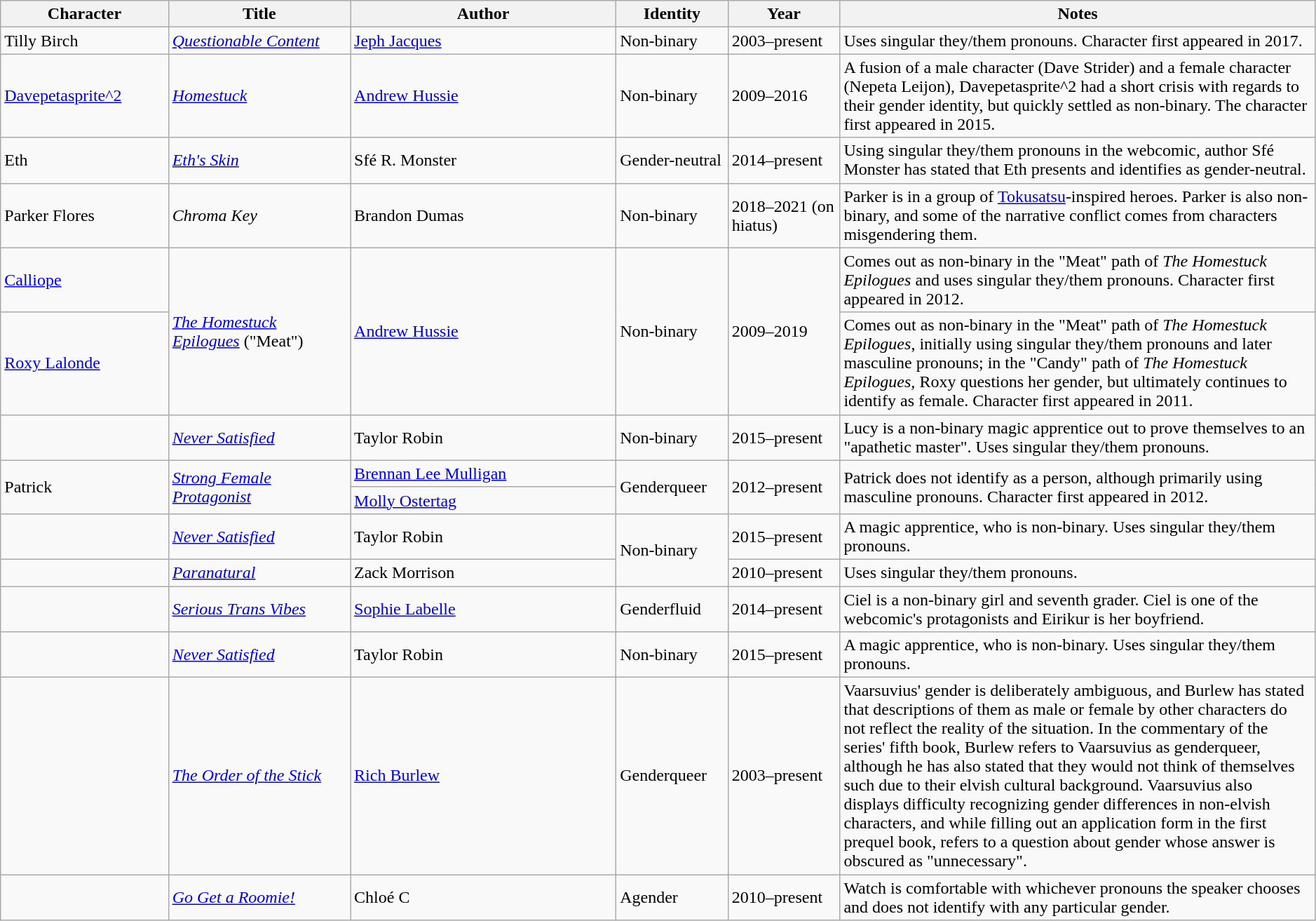<table class="wikitable sortable" style="width:99%">
<tr>
<th style="width:12%;">Character</th>
<th style="width:13%;">Title</th>
<th style="width:19%;">Author</th>
<th style="width:8%;">Identity</th>
<th style="width:8%;">Year</th>
<th style="width:34%;">Notes</th>
</tr>
<tr>
<td>Tilly Birch</td>
<td><em><a href='#'>Questionable Content</a></em></td>
<td><a href='#'>Jeph Jacques</a></td>
<td>Non-binary</td>
<td>2003–present</td>
<td>Uses singular they/them pronouns. Character first appeared in 2017.</td>
</tr>
<tr>
<td><a href='#'>Davepetasprite^2</a></td>
<td><em><a href='#'>Homestuck</a></em></td>
<td><a href='#'>Andrew Hussie</a></td>
<td>Non-binary</td>
<td>2009–2016</td>
<td>A fusion of a male character (Dave Strider) and a female character (Nepeta Leijon), Davepetasprite^2 had a short crisis with regards to their gender identity, but quickly settled as non-binary. The character first appeared in 2015.</td>
</tr>
<tr>
<td>Eth</td>
<td><em><a href='#'>Eth's Skin</a></em></td>
<td>Sfé R. Monster</td>
<td>Gender-neutral</td>
<td>2014–present</td>
<td>Using singular they/them pronouns in the webcomic, author Sfé Monster has stated that Eth presents and identifies as gender-neutral.</td>
</tr>
<tr>
<td>Parker Flores</td>
<td><em>Chroma Key</em></td>
<td>Brandon Dumas</td>
<td>Non-binary</td>
<td>2018–2021 (on hiatus)</td>
<td>Parker is in a group of <a href='#'>Tokusatsu</a>-inspired heroes. Parker is also non-binary, and some of the narrative conflict comes from characters misgendering them.</td>
</tr>
<tr>
<td><a href='#'>Calliope</a></td>
<td rowspan="2"><em><a href='#'>The Homestuck Epilogues</a></em> ("Meat")</td>
<td rowspan="2"><a href='#'>Andrew Hussie</a></td>
<td rowspan="2">Non-binary</td>
<td rowspan="2">2009–2019</td>
<td>Comes out as non-binary in the "Meat" path of <em>The Homestuck Epilogues</em> and uses singular they/them pronouns. Character first appeared in 2012.</td>
</tr>
<tr>
<td><a href='#'>Roxy Lalonde</a></td>
<td>Comes out as non-binary in the "Meat" path of <em>The Homestuck Epilogues</em>, initially using singular they/them pronouns and later masculine pronouns; in the "Candy" path of <em>The Homestuck Epilogues,</em> Roxy questions her gender, but ultimately continues to identify as female. Character first appeared in 2011.</td>
</tr>
<tr>
<td></td>
<td><em><a href='#'>Never Satisfied</a></em></td>
<td>Taylor Robin</td>
<td>Non-binary</td>
<td>2015–present</td>
<td>Lucy is a non-binary magic apprentice out to prove themselves to an "apathetic master". Uses singular they/them pronouns.</td>
</tr>
<tr>
<td rowspan="2">Patrick</td>
<td rowspan="2"><em><a href='#'>Strong Female Protagonist</a></em></td>
<td><a href='#'>Brennan Lee Mulligan</a></td>
<td rowspan="2">Genderqueer</td>
<td rowspan="2">2012–present</td>
<td rowspan="2">Patrick does not identify as a person, although primarily using masculine pronouns. Character first appeared in 2012.</td>
</tr>
<tr>
<td><a href='#'>Molly Ostertag</a></td>
</tr>
<tr>
<td></td>
<td><em><a href='#'>Never Satisfied</a></em></td>
<td>Taylor Robin</td>
<td rowspan="2">Non-binary</td>
<td>2015–present</td>
<td>A magic apprentice, who is non-binary. Uses singular they/them pronouns.</td>
</tr>
<tr>
<td></td>
<td><em><a href='#'>Paranatural</a></em></td>
<td>Zack Morrison</td>
<td>2010–present</td>
<td>Uses singular they/them pronouns.</td>
</tr>
<tr>
<td></td>
<td><em><a href='#'>Serious Trans Vibes</a></em></td>
<td><a href='#'>Sophie Labelle</a></td>
<td>Genderfluid</td>
<td>2014–present</td>
<td>Ciel is a non-binary girl and seventh grader. Ciel is one of the webcomic's protagonists and Eirikur is her boyfriend.</td>
</tr>
<tr>
<td></td>
<td><em><a href='#'>Never Satisfied</a></em></td>
<td>Taylor Robin</td>
<td>Non-binary</td>
<td>2015–present</td>
<td>A magic apprentice, who is non-binary. Uses singular they/them pronouns.</td>
</tr>
<tr>
<td></td>
<td><em><a href='#'>The Order of the Stick</a></em></td>
<td><a href='#'>Rich Burlew</a></td>
<td>Genderqueer</td>
<td>2003–present</td>
<td>Vaarsuvius' gender is deliberately ambiguous, and Burlew has stated that descriptions of them as male or female by other characters do not reflect the reality of the situation. In the commentary of the series' fifth book, Burlew refers to Vaarsuvius as genderqueer, although he has also stated that they would not think of themselves such due to their elvish cultural background. Vaarsuvius also displays difficulty recognizing gender differences in non-elvish characters, and while filling out an application form in the first prequel book, refers to a question about gender whose answer is obscured as "unnecessary".</td>
</tr>
<tr>
<td></td>
<td><em><a href='#'>Go Get a Roomie!</a></em></td>
<td>Chloé C</td>
<td>Agender</td>
<td>2010–present</td>
<td>Watch is comfortable with whichever pronouns the speaker chooses and does not identify with any particular gender.</td>
</tr>
</table>
